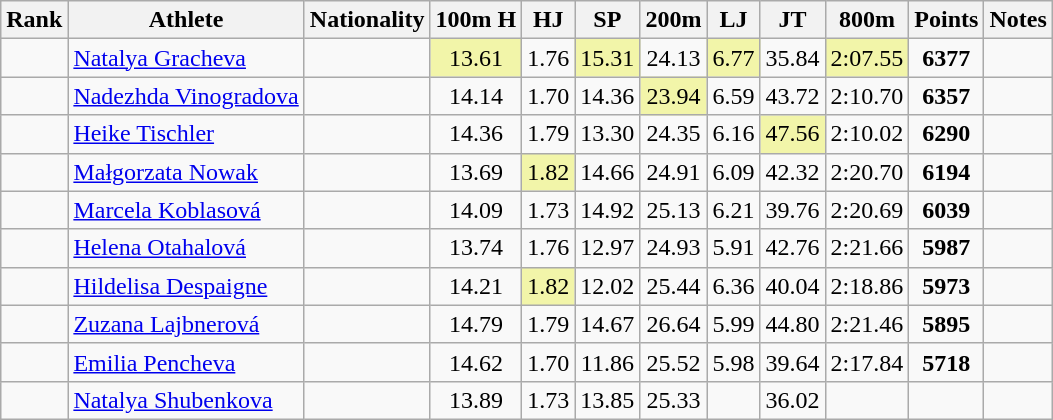<table class="wikitable sortable" style=" text-align:center;">
<tr>
<th>Rank</th>
<th>Athlete</th>
<th>Nationality</th>
<th>100m H</th>
<th>HJ</th>
<th>SP</th>
<th>200m</th>
<th>LJ</th>
<th>JT</th>
<th>800m</th>
<th>Points</th>
<th>Notes</th>
</tr>
<tr>
<td></td>
<td align=left><a href='#'>Natalya Gracheva</a></td>
<td align=left></td>
<td bgcolor=#F2F5A9>13.61</td>
<td>1.76</td>
<td bgcolor=#F2F5A9>15.31</td>
<td>24.13</td>
<td bgcolor=#F2F5A9>6.77</td>
<td>35.84</td>
<td bgcolor=#F2F5A9>2:07.55</td>
<td><strong>6377</strong></td>
<td></td>
</tr>
<tr>
<td></td>
<td align=left><a href='#'>Nadezhda Vinogradova</a></td>
<td align=left></td>
<td>14.14</td>
<td>1.70</td>
<td>14.36</td>
<td bgcolor=#F2F5A9>23.94</td>
<td>6.59</td>
<td>43.72</td>
<td>2:10.70</td>
<td><strong>6357</strong></td>
<td></td>
</tr>
<tr>
<td></td>
<td align=left><a href='#'>Heike Tischler</a></td>
<td align=left></td>
<td>14.36</td>
<td>1.79</td>
<td>13.30</td>
<td>24.35</td>
<td>6.16</td>
<td bgcolor=#F2F5A9>47.56</td>
<td>2:10.02</td>
<td><strong>6290</strong></td>
<td></td>
</tr>
<tr>
<td></td>
<td align=left><a href='#'>Małgorzata Nowak</a></td>
<td align=left></td>
<td>13.69</td>
<td bgcolor=#F2F5A9>1.82</td>
<td>14.66</td>
<td>24.91</td>
<td>6.09</td>
<td>42.32</td>
<td>2:20.70</td>
<td><strong>6194</strong></td>
<td></td>
</tr>
<tr>
<td></td>
<td align=left><a href='#'>Marcela Koblasová</a></td>
<td align=left></td>
<td>14.09</td>
<td>1.73</td>
<td>14.92</td>
<td>25.13</td>
<td>6.21</td>
<td>39.76</td>
<td>2:20.69</td>
<td><strong>6039</strong></td>
<td></td>
</tr>
<tr>
<td></td>
<td align=left><a href='#'>Helena Otahalová</a></td>
<td align=left></td>
<td>13.74</td>
<td>1.76</td>
<td>12.97</td>
<td>24.93</td>
<td>5.91</td>
<td>42.76</td>
<td>2:21.66</td>
<td><strong>5987</strong></td>
<td></td>
</tr>
<tr>
<td></td>
<td align=left><a href='#'>Hildelisa Despaigne</a></td>
<td align=left></td>
<td>14.21</td>
<td bgcolor=#F2F5A9>1.82</td>
<td>12.02</td>
<td>25.44</td>
<td>6.36</td>
<td>40.04</td>
<td>2:18.86</td>
<td><strong>5973</strong></td>
<td></td>
</tr>
<tr>
<td></td>
<td align=left><a href='#'>Zuzana Lajbnerová</a></td>
<td align=left></td>
<td>14.79</td>
<td>1.79</td>
<td>14.67</td>
<td>26.64</td>
<td>5.99</td>
<td>44.80</td>
<td>2:21.46</td>
<td><strong>5895</strong></td>
<td></td>
</tr>
<tr>
<td></td>
<td align=left><a href='#'>Emilia Pencheva</a></td>
<td align=left></td>
<td>14.62</td>
<td>1.70</td>
<td>11.86</td>
<td>25.52</td>
<td>5.98</td>
<td>39.64</td>
<td>2:17.84</td>
<td><strong>5718</strong></td>
<td></td>
</tr>
<tr>
<td></td>
<td align=left><a href='#'>Natalya Shubenkova</a></td>
<td align=left></td>
<td>13.89</td>
<td>1.73</td>
<td>13.85</td>
<td>25.33</td>
<td></td>
<td>36.02</td>
<td></td>
<td><strong></strong></td>
<td></td>
</tr>
</table>
